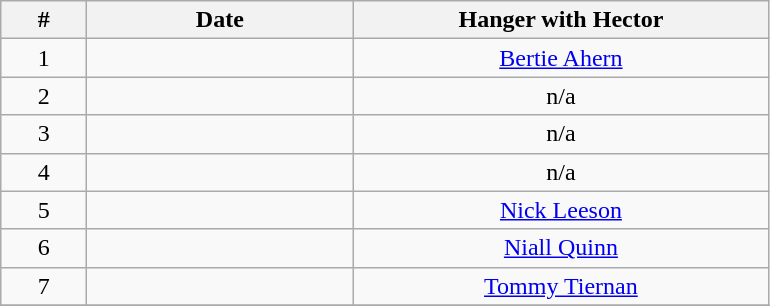<table class="wikitable">
<tr>
<th width="50" rowspan="1">#</th>
<th width="170" rowspan="1">Date</th>
<th width="270" rowspan="1">Hanger with Hector</th>
</tr>
<tr>
<td align="center">1</td>
<td align="center"></td>
<td align="center"><a href='#'>Bertie Ahern</a></td>
</tr>
<tr>
<td align="center">2</td>
<td align="center"></td>
<td align="center">n/a</td>
</tr>
<tr>
<td align="center">3</td>
<td align="center"></td>
<td align="center">n/a</td>
</tr>
<tr>
<td align="center">4</td>
<td align="center"></td>
<td align="center">n/a</td>
</tr>
<tr>
<td align="center">5</td>
<td align="center"></td>
<td align="center"><a href='#'>Nick Leeson</a></td>
</tr>
<tr>
<td align="center">6</td>
<td align="center"></td>
<td align="center"><a href='#'>Niall Quinn</a></td>
</tr>
<tr>
<td align="center">7</td>
<td align="center"></td>
<td align="center"><a href='#'>Tommy Tiernan</a></td>
</tr>
<tr>
</tr>
</table>
